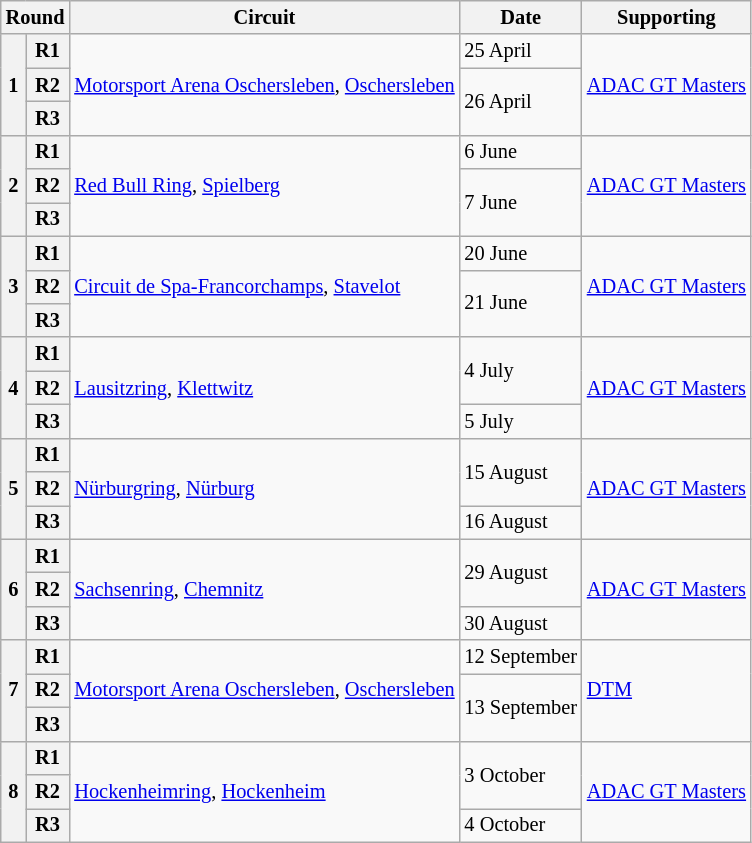<table class="wikitable" style="font-size: 85%;">
<tr>
<th colspan=2>Round</th>
<th>Circuit</th>
<th>Date</th>
<th>Supporting</th>
</tr>
<tr>
<th rowspan=3>1</th>
<th>R1</th>
<td rowspan=3> <a href='#'>Motorsport Arena Oschersleben</a>, <a href='#'>Oschersleben</a></td>
<td>25 April</td>
<td rowspan=3><a href='#'>ADAC GT Masters</a></td>
</tr>
<tr>
<th>R2</th>
<td rowspan=2>26 April</td>
</tr>
<tr>
<th>R3</th>
</tr>
<tr>
<th rowspan=3>2</th>
<th>R1</th>
<td rowspan=3> <a href='#'>Red Bull Ring</a>, <a href='#'>Spielberg</a></td>
<td>6 June</td>
<td rowspan=3><a href='#'>ADAC GT Masters</a></td>
</tr>
<tr>
<th>R2</th>
<td rowspan=2>7 June</td>
</tr>
<tr>
<th>R3</th>
</tr>
<tr>
<th rowspan=3>3</th>
<th>R1</th>
<td rowspan=3> <a href='#'>Circuit de Spa-Francorchamps</a>, <a href='#'>Stavelot</a></td>
<td>20 June</td>
<td rowspan=3><a href='#'>ADAC GT Masters</a></td>
</tr>
<tr>
<th>R2</th>
<td rowspan=2>21 June</td>
</tr>
<tr>
<th>R3</th>
</tr>
<tr>
<th rowspan=3>4</th>
<th>R1</th>
<td rowspan=3> <a href='#'>Lausitzring</a>, <a href='#'>Klettwitz</a></td>
<td rowspan=2>4 July</td>
<td rowspan=3><a href='#'>ADAC GT Masters</a></td>
</tr>
<tr>
<th>R2</th>
</tr>
<tr>
<th>R3</th>
<td>5 July</td>
</tr>
<tr>
<th rowspan=3>5</th>
<th>R1</th>
<td rowspan=3> <a href='#'>Nürburgring</a>, <a href='#'>Nürburg</a></td>
<td rowspan=2>15 August</td>
<td rowspan=3><a href='#'>ADAC GT Masters</a></td>
</tr>
<tr>
<th>R2</th>
</tr>
<tr>
<th>R3</th>
<td>16 August</td>
</tr>
<tr>
<th rowspan=3>6</th>
<th>R1</th>
<td rowspan=3> <a href='#'>Sachsenring</a>, <a href='#'>Chemnitz</a></td>
<td rowspan=2>29 August</td>
<td rowspan=3><a href='#'>ADAC GT Masters</a></td>
</tr>
<tr>
<th>R2</th>
</tr>
<tr>
<th>R3</th>
<td>30 August</td>
</tr>
<tr>
<th rowspan=3>7</th>
<th>R1</th>
<td rowspan=3> <a href='#'>Motorsport Arena Oschersleben</a>, <a href='#'>Oschersleben</a></td>
<td>12 September</td>
<td rowspan=3><a href='#'>DTM</a></td>
</tr>
<tr>
<th>R2</th>
<td rowspan=2>13 September</td>
</tr>
<tr>
<th>R3</th>
</tr>
<tr>
<th rowspan=3>8</th>
<th>R1</th>
<td rowspan=3> <a href='#'>Hockenheimring</a>, <a href='#'>Hockenheim</a></td>
<td rowspan=2>3 October</td>
<td rowspan=3><a href='#'>ADAC GT Masters</a></td>
</tr>
<tr>
<th>R2</th>
</tr>
<tr>
<th>R3</th>
<td>4 October</td>
</tr>
</table>
